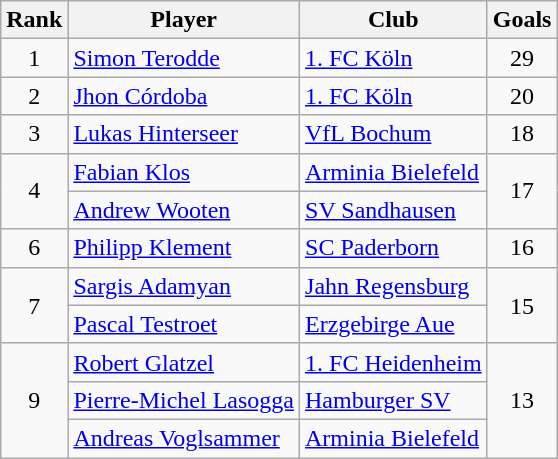<table class="wikitable" style="text-align:center">
<tr>
<th>Rank</th>
<th>Player</th>
<th>Club</th>
<th>Goals</th>
</tr>
<tr>
<td>1</td>
<td align="left"> <a href='#'>Simon Terodde</a></td>
<td align="left"><a href='#'>1. FC Köln</a></td>
<td>29</td>
</tr>
<tr>
<td>2</td>
<td align="left"> <a href='#'>Jhon Córdoba</a></td>
<td align="left"><a href='#'>1. FC Köln</a></td>
<td>20</td>
</tr>
<tr>
<td>3</td>
<td align="left"> <a href='#'>Lukas Hinterseer</a></td>
<td align="left"><a href='#'>VfL Bochum</a></td>
<td>18</td>
</tr>
<tr>
<td rowspan=2>4</td>
<td align="left"> <a href='#'>Fabian Klos</a></td>
<td align="left"><a href='#'>Arminia Bielefeld</a></td>
<td rowspan=2>17</td>
</tr>
<tr>
<td align="left"> <a href='#'>Andrew Wooten</a></td>
<td align="left"><a href='#'>SV Sandhausen</a></td>
</tr>
<tr>
<td>6</td>
<td align="left"> <a href='#'>Philipp Klement</a></td>
<td align="left"><a href='#'>SC Paderborn</a></td>
<td>16</td>
</tr>
<tr>
<td rowspan=2>7</td>
<td align="left"> <a href='#'>Sargis Adamyan</a></td>
<td align="left"><a href='#'>Jahn Regensburg</a></td>
<td rowspan=2>15</td>
</tr>
<tr>
<td align="left"> <a href='#'>Pascal Testroet</a></td>
<td align="left"><a href='#'>Erzgebirge Aue</a></td>
</tr>
<tr>
<td rowspan=3>9</td>
<td align="left"> <a href='#'>Robert Glatzel</a></td>
<td align="left"><a href='#'>1. FC Heidenheim</a></td>
<td rowspan=3>13</td>
</tr>
<tr>
<td align="left"> <a href='#'>Pierre-Michel Lasogga</a></td>
<td align="left"><a href='#'>Hamburger SV</a></td>
</tr>
<tr>
<td align="left"> <a href='#'>Andreas Voglsammer</a></td>
<td align="left"><a href='#'>Arminia Bielefeld</a></td>
</tr>
</table>
